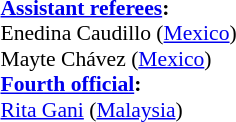<table width=50% style="font-size: 90%">
<tr>
<td><br><strong><a href='#'>Assistant referees</a>:</strong>
<br>Enedina Caudillo (<a href='#'>Mexico</a>)
<br>Mayte Chávez (<a href='#'>Mexico</a>)
<br><strong><a href='#'>Fourth official</a>:</strong>
<br><a href='#'>Rita Gani</a> (<a href='#'>Malaysia</a>)</td>
</tr>
</table>
